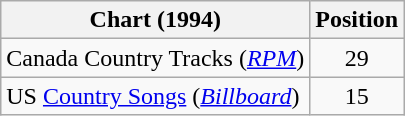<table class="wikitable sortable">
<tr>
<th scope="col">Chart (1994)</th>
<th scope="col">Position</th>
</tr>
<tr>
<td>Canada Country Tracks (<em><a href='#'>RPM</a></em>)</td>
<td align="center">29</td>
</tr>
<tr>
<td>US <a href='#'>Country Songs</a> (<em><a href='#'>Billboard</a></em>)</td>
<td align="center">15</td>
</tr>
</table>
